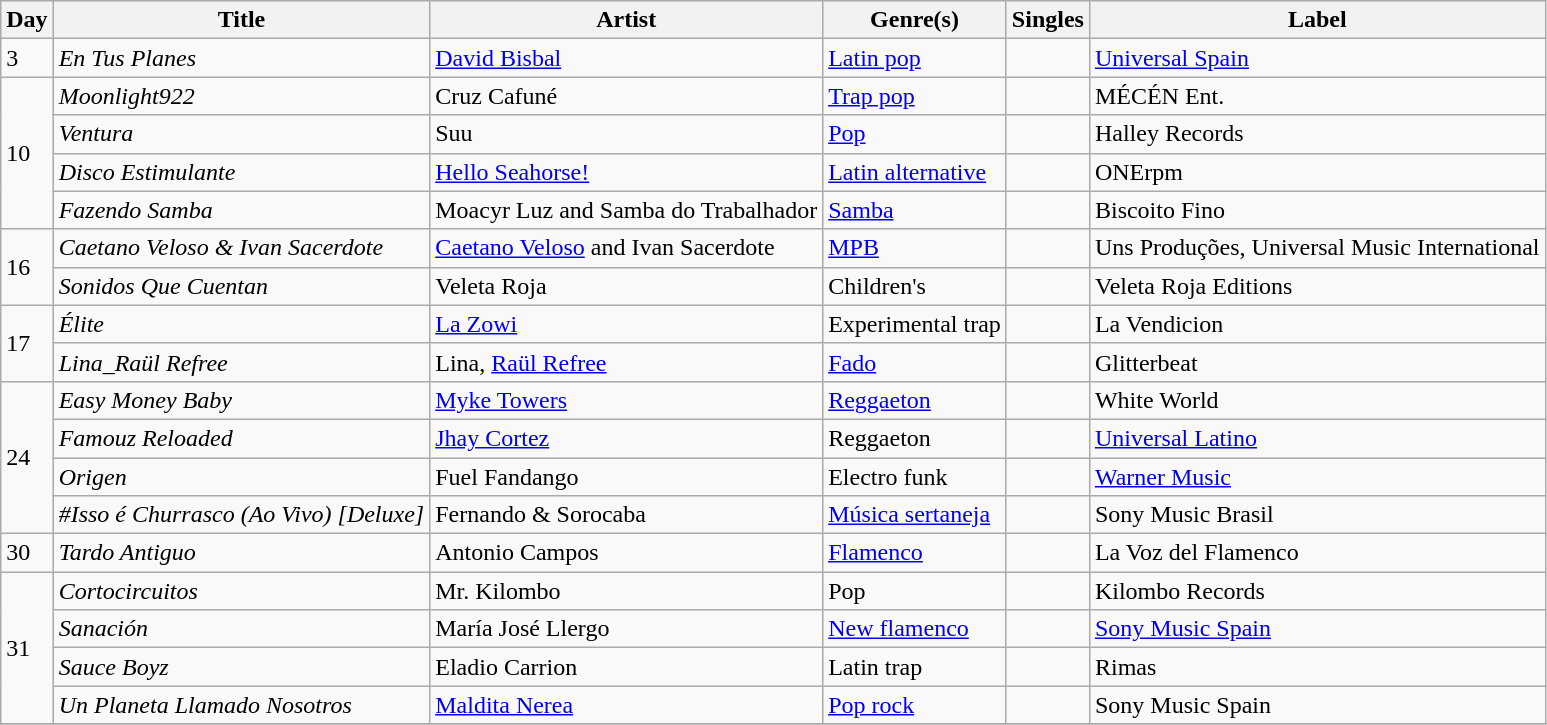<table class="wikitable sortable" style="text-align: left;">
<tr>
<th>Day</th>
<th>Title</th>
<th>Artist</th>
<th>Genre(s)</th>
<th>Singles</th>
<th>Label</th>
</tr>
<tr>
<td>3</td>
<td><em>En Tus Planes</em></td>
<td><a href='#'>David Bisbal</a></td>
<td><a href='#'>Latin pop</a></td>
<td></td>
<td><a href='#'>Universal Spain</a></td>
</tr>
<tr>
<td rowspan="4">10</td>
<td><em>Moonlight922</em></td>
<td>Cruz Cafuné</td>
<td><a href='#'>Trap pop</a></td>
<td></td>
<td>MÉCÉN Ent.</td>
</tr>
<tr>
<td><em>Ventura</em></td>
<td>Suu</td>
<td><a href='#'>Pop</a></td>
<td></td>
<td>Halley Records</td>
</tr>
<tr>
<td><em>Disco Estimulante</em></td>
<td><a href='#'>Hello Seahorse!</a></td>
<td><a href='#'>Latin alternative</a></td>
<td></td>
<td>ONErpm</td>
</tr>
<tr>
<td><em>Fazendo Samba</em></td>
<td>Moacyr Luz and Samba do Trabalhador</td>
<td><a href='#'>Samba</a></td>
<td></td>
<td>Biscoito Fino</td>
</tr>
<tr>
<td rowspan="2">16</td>
<td><em>Caetano Veloso & Ivan Sacerdote</em></td>
<td><a href='#'>Caetano Veloso</a> and Ivan Sacerdote</td>
<td><a href='#'>MPB</a></td>
<td></td>
<td>Uns Produções, Universal Music International</td>
</tr>
<tr>
<td><em>Sonidos Que Cuentan</em></td>
<td>Veleta Roja</td>
<td>Children's</td>
<td></td>
<td>Veleta Roja Editions</td>
</tr>
<tr>
<td rowspan="2">17</td>
<td><em>Élite</em></td>
<td><a href='#'>La Zowi</a></td>
<td>Experimental trap</td>
<td></td>
<td>La Vendicion</td>
</tr>
<tr>
<td><em>Lina_Raül Refree</em></td>
<td>Lina, <a href='#'>Raül Refree</a></td>
<td><a href='#'>Fado</a></td>
<td></td>
<td>Glitterbeat</td>
</tr>
<tr>
<td rowspan="4">24</td>
<td><em>Easy Money Baby</em></td>
<td><a href='#'>Myke Towers</a></td>
<td><a href='#'>Reggaeton</a></td>
<td></td>
<td>White World</td>
</tr>
<tr>
<td><em>Famouz Reloaded</em></td>
<td><a href='#'>Jhay Cortez</a></td>
<td>Reggaeton</td>
<td></td>
<td><a href='#'>Universal Latino</a></td>
</tr>
<tr>
<td><em>Origen</em></td>
<td>Fuel Fandango</td>
<td>Electro funk</td>
<td></td>
<td><a href='#'>Warner Music</a></td>
</tr>
<tr>
<td><em>#Isso é Churrasco (Ao Vivo) [Deluxe]</em></td>
<td>Fernando & Sorocaba</td>
<td><a href='#'>Música sertaneja</a></td>
<td></td>
<td>Sony Music Brasil</td>
</tr>
<tr>
<td>30</td>
<td><em>Tardo Antiguo</em></td>
<td>Antonio Campos</td>
<td><a href='#'>Flamenco</a></td>
<td></td>
<td>La Voz del Flamenco</td>
</tr>
<tr>
<td rowspan="4">31</td>
<td><em>Cortocircuitos</em></td>
<td>Mr. Kilombo</td>
<td>Pop</td>
<td></td>
<td>Kilombo Records</td>
</tr>
<tr>
<td><em>Sanación</em></td>
<td>María José Llergo</td>
<td><a href='#'>New flamenco</a></td>
<td></td>
<td><a href='#'>Sony Music Spain</a></td>
</tr>
<tr>
<td><em>Sauce Boyz</em></td>
<td>Eladio Carrion</td>
<td>Latin trap</td>
<td></td>
<td>Rimas</td>
</tr>
<tr>
<td><em>Un Planeta Llamado Nosotros</em></td>
<td><a href='#'>Maldita Nerea</a></td>
<td><a href='#'>Pop rock</a></td>
<td></td>
<td>Sony Music Spain</td>
</tr>
<tr>
</tr>
</table>
